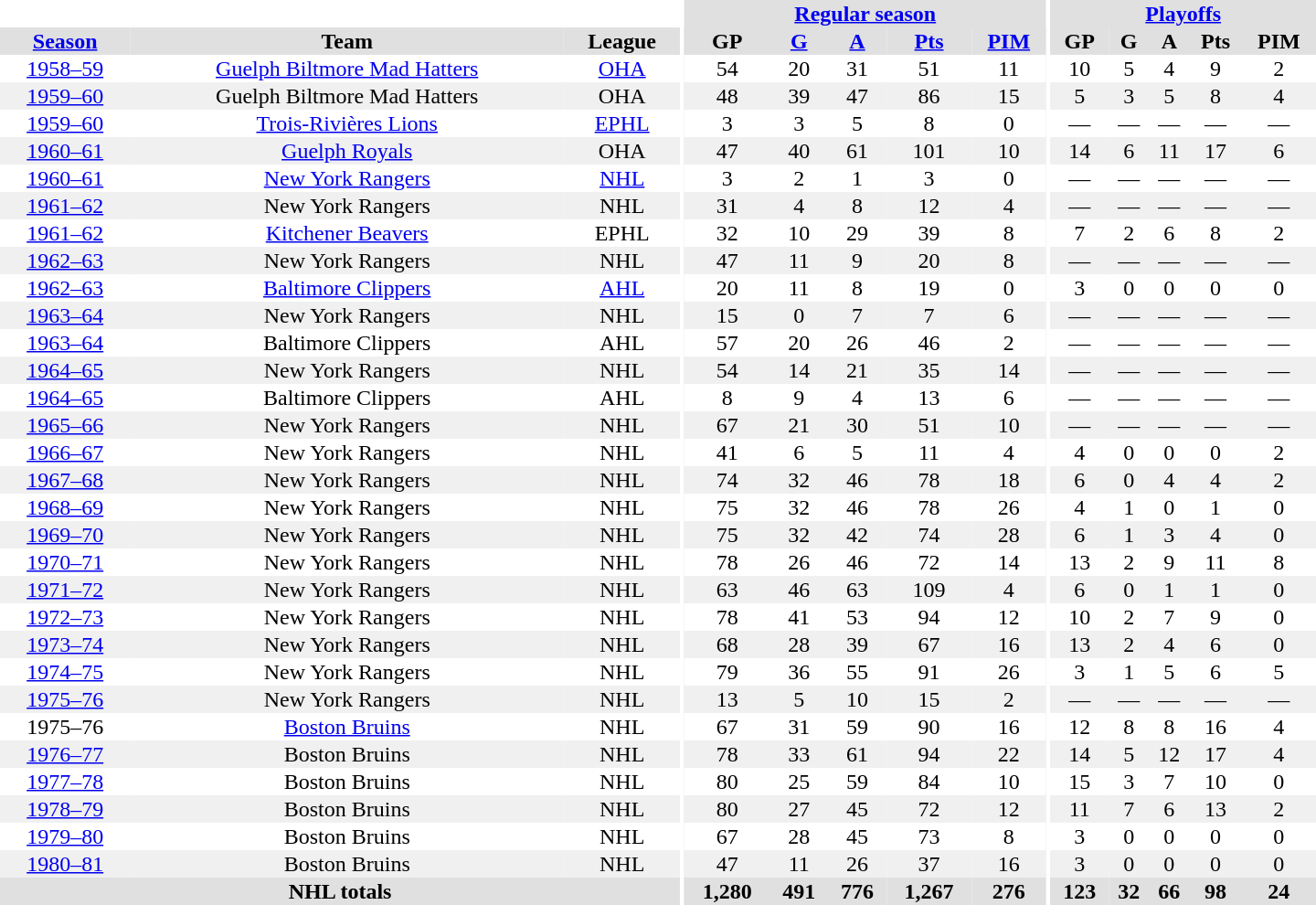<table border="0" cellpadding="1" cellspacing="0" style="text-align:center; width:60em">
<tr bgcolor="#e0e0e0">
<th colspan="3" bgcolor="#ffffff"></th>
<th rowspan="100" bgcolor="#ffffff"></th>
<th colspan="5"><a href='#'>Regular season</a></th>
<th rowspan="100" bgcolor="#ffffff"></th>
<th colspan="5"><a href='#'>Playoffs</a></th>
</tr>
<tr bgcolor="#e0e0e0">
<th><a href='#'>Season</a></th>
<th>Team</th>
<th>League</th>
<th>GP</th>
<th><a href='#'>G</a></th>
<th><a href='#'>A</a></th>
<th><a href='#'>Pts</a></th>
<th><a href='#'>PIM</a></th>
<th>GP</th>
<th>G</th>
<th>A</th>
<th>Pts</th>
<th>PIM</th>
</tr>
<tr>
<td><a href='#'>1958–59</a></td>
<td><a href='#'>Guelph Biltmore Mad Hatters</a></td>
<td><a href='#'>OHA</a></td>
<td>54</td>
<td>20</td>
<td>31</td>
<td>51</td>
<td>11</td>
<td>10</td>
<td>5</td>
<td>4</td>
<td>9</td>
<td>2</td>
</tr>
<tr bgcolor="#f0f0f0">
<td><a href='#'>1959–60</a></td>
<td>Guelph Biltmore Mad Hatters</td>
<td>OHA</td>
<td>48</td>
<td>39</td>
<td>47</td>
<td>86</td>
<td>15</td>
<td>5</td>
<td>3</td>
<td>5</td>
<td>8</td>
<td>4</td>
</tr>
<tr>
<td><a href='#'>1959–60</a></td>
<td><a href='#'>Trois-Rivières Lions</a></td>
<td><a href='#'>EPHL</a></td>
<td>3</td>
<td>3</td>
<td>5</td>
<td>8</td>
<td>0</td>
<td>—</td>
<td>—</td>
<td>—</td>
<td>—</td>
<td>—</td>
</tr>
<tr bgcolor="#f0f0f0">
<td><a href='#'>1960–61</a></td>
<td><a href='#'>Guelph Royals</a></td>
<td>OHA</td>
<td>47</td>
<td>40</td>
<td>61</td>
<td>101</td>
<td>10</td>
<td>14</td>
<td>6</td>
<td>11</td>
<td>17</td>
<td>6</td>
</tr>
<tr>
<td><a href='#'>1960–61</a></td>
<td><a href='#'>New York Rangers</a></td>
<td><a href='#'>NHL</a></td>
<td>3</td>
<td>2</td>
<td>1</td>
<td>3</td>
<td>0</td>
<td>—</td>
<td>—</td>
<td>—</td>
<td>—</td>
<td>—</td>
</tr>
<tr bgcolor="#f0f0f0">
<td><a href='#'>1961–62</a></td>
<td>New York Rangers</td>
<td>NHL</td>
<td>31</td>
<td>4</td>
<td>8</td>
<td>12</td>
<td>4</td>
<td>—</td>
<td>—</td>
<td>—</td>
<td>—</td>
<td>—</td>
</tr>
<tr>
<td><a href='#'>1961–62</a></td>
<td><a href='#'>Kitchener Beavers</a></td>
<td>EPHL</td>
<td>32</td>
<td>10</td>
<td>29</td>
<td>39</td>
<td>8</td>
<td>7</td>
<td>2</td>
<td>6</td>
<td>8</td>
<td>2</td>
</tr>
<tr bgcolor="#f0f0f0">
<td><a href='#'>1962–63</a></td>
<td>New York Rangers</td>
<td>NHL</td>
<td>47</td>
<td>11</td>
<td>9</td>
<td>20</td>
<td>8</td>
<td>—</td>
<td>—</td>
<td>—</td>
<td>—</td>
<td>—</td>
</tr>
<tr>
<td><a href='#'>1962–63</a></td>
<td><a href='#'>Baltimore Clippers</a></td>
<td><a href='#'>AHL</a></td>
<td>20</td>
<td>11</td>
<td>8</td>
<td>19</td>
<td>0</td>
<td>3</td>
<td>0</td>
<td>0</td>
<td>0</td>
<td>0</td>
</tr>
<tr bgcolor="#f0f0f0">
<td><a href='#'>1963–64</a></td>
<td>New York Rangers</td>
<td>NHL</td>
<td>15</td>
<td>0</td>
<td>7</td>
<td>7</td>
<td>6</td>
<td>—</td>
<td>—</td>
<td>—</td>
<td>—</td>
<td>—</td>
</tr>
<tr>
<td><a href='#'>1963–64</a></td>
<td>Baltimore Clippers</td>
<td>AHL</td>
<td>57</td>
<td>20</td>
<td>26</td>
<td>46</td>
<td>2</td>
<td>—</td>
<td>—</td>
<td>—</td>
<td>—</td>
<td>—</td>
</tr>
<tr bgcolor="#f0f0f0">
<td><a href='#'>1964–65</a></td>
<td>New York Rangers</td>
<td>NHL</td>
<td>54</td>
<td>14</td>
<td>21</td>
<td>35</td>
<td>14</td>
<td>—</td>
<td>—</td>
<td>—</td>
<td>—</td>
<td>—</td>
</tr>
<tr>
<td><a href='#'>1964–65</a></td>
<td>Baltimore Clippers</td>
<td>AHL</td>
<td>8</td>
<td>9</td>
<td>4</td>
<td>13</td>
<td>6</td>
<td>—</td>
<td>—</td>
<td>—</td>
<td>—</td>
<td>—</td>
</tr>
<tr bgcolor="#f0f0f0">
<td><a href='#'>1965–66</a></td>
<td>New York Rangers</td>
<td>NHL</td>
<td>67</td>
<td>21</td>
<td>30</td>
<td>51</td>
<td>10</td>
<td>—</td>
<td>—</td>
<td>—</td>
<td>—</td>
<td>—</td>
</tr>
<tr>
<td><a href='#'>1966–67</a></td>
<td>New York Rangers</td>
<td>NHL</td>
<td>41</td>
<td>6</td>
<td>5</td>
<td>11</td>
<td>4</td>
<td>4</td>
<td>0</td>
<td>0</td>
<td>0</td>
<td>2</td>
</tr>
<tr bgcolor="#f0f0f0">
<td><a href='#'>1967–68</a></td>
<td>New York Rangers</td>
<td>NHL</td>
<td>74</td>
<td>32</td>
<td>46</td>
<td>78</td>
<td>18</td>
<td>6</td>
<td>0</td>
<td>4</td>
<td>4</td>
<td>2</td>
</tr>
<tr>
<td><a href='#'>1968–69</a></td>
<td>New York Rangers</td>
<td>NHL</td>
<td>75</td>
<td>32</td>
<td>46</td>
<td>78</td>
<td>26</td>
<td>4</td>
<td>1</td>
<td>0</td>
<td>1</td>
<td>0</td>
</tr>
<tr bgcolor="#f0f0f0">
<td><a href='#'>1969–70</a></td>
<td>New York Rangers</td>
<td>NHL</td>
<td>75</td>
<td>32</td>
<td>42</td>
<td>74</td>
<td>28</td>
<td>6</td>
<td>1</td>
<td>3</td>
<td>4</td>
<td>0</td>
</tr>
<tr>
<td><a href='#'>1970–71</a></td>
<td>New York Rangers</td>
<td>NHL</td>
<td>78</td>
<td>26</td>
<td>46</td>
<td>72</td>
<td>14</td>
<td>13</td>
<td>2</td>
<td>9</td>
<td>11</td>
<td>8</td>
</tr>
<tr bgcolor="#f0f0f0">
<td><a href='#'>1971–72</a></td>
<td>New York Rangers</td>
<td>NHL</td>
<td>63</td>
<td>46</td>
<td>63</td>
<td>109</td>
<td>4</td>
<td>6</td>
<td>0</td>
<td>1</td>
<td>1</td>
<td>0</td>
</tr>
<tr>
<td><a href='#'>1972–73</a></td>
<td>New York Rangers</td>
<td>NHL</td>
<td>78</td>
<td>41</td>
<td>53</td>
<td>94</td>
<td>12</td>
<td>10</td>
<td>2</td>
<td>7</td>
<td>9</td>
<td>0</td>
</tr>
<tr bgcolor="#f0f0f0">
<td><a href='#'>1973–74</a></td>
<td>New York Rangers</td>
<td>NHL</td>
<td>68</td>
<td>28</td>
<td>39</td>
<td>67</td>
<td>16</td>
<td>13</td>
<td>2</td>
<td>4</td>
<td>6</td>
<td>0</td>
</tr>
<tr>
<td><a href='#'>1974–75</a></td>
<td>New York Rangers</td>
<td>NHL</td>
<td>79</td>
<td>36</td>
<td>55</td>
<td>91</td>
<td>26</td>
<td>3</td>
<td>1</td>
<td>5</td>
<td>6</td>
<td>5</td>
</tr>
<tr bgcolor="#f0f0f0">
<td><a href='#'>1975–76</a></td>
<td>New York Rangers</td>
<td>NHL</td>
<td>13</td>
<td>5</td>
<td>10</td>
<td>15</td>
<td>2</td>
<td>—</td>
<td>—</td>
<td>—</td>
<td>—</td>
<td>—</td>
</tr>
<tr>
<td>1975–76</td>
<td><a href='#'>Boston Bruins</a></td>
<td>NHL</td>
<td>67</td>
<td>31</td>
<td>59</td>
<td>90</td>
<td>16</td>
<td>12</td>
<td>8</td>
<td>8</td>
<td>16</td>
<td>4</td>
</tr>
<tr bgcolor="#f0f0f0">
<td><a href='#'>1976–77</a></td>
<td>Boston Bruins</td>
<td>NHL</td>
<td>78</td>
<td>33</td>
<td>61</td>
<td>94</td>
<td>22</td>
<td>14</td>
<td>5</td>
<td>12</td>
<td>17</td>
<td>4</td>
</tr>
<tr>
<td><a href='#'>1977–78</a></td>
<td>Boston Bruins</td>
<td>NHL</td>
<td>80</td>
<td>25</td>
<td>59</td>
<td>84</td>
<td>10</td>
<td>15</td>
<td>3</td>
<td>7</td>
<td>10</td>
<td>0</td>
</tr>
<tr bgcolor="#f0f0f0">
<td><a href='#'>1978–79</a></td>
<td>Boston Bruins</td>
<td>NHL</td>
<td>80</td>
<td>27</td>
<td>45</td>
<td>72</td>
<td>12</td>
<td>11</td>
<td>7</td>
<td>6</td>
<td>13</td>
<td>2</td>
</tr>
<tr>
<td><a href='#'>1979–80</a></td>
<td>Boston Bruins</td>
<td>NHL</td>
<td>67</td>
<td>28</td>
<td>45</td>
<td>73</td>
<td>8</td>
<td>3</td>
<td>0</td>
<td>0</td>
<td>0</td>
<td>0</td>
</tr>
<tr bgcolor="#f0f0f0">
<td><a href='#'>1980–81</a></td>
<td>Boston Bruins</td>
<td>NHL</td>
<td>47</td>
<td>11</td>
<td>26</td>
<td>37</td>
<td>16</td>
<td>3</td>
<td>0</td>
<td>0</td>
<td>0</td>
<td>0</td>
</tr>
<tr bgcolor="#e0e0e0">
<th colspan="3">NHL totals</th>
<th>1,280</th>
<th>491</th>
<th>776</th>
<th>1,267</th>
<th>276</th>
<th>123</th>
<th>32</th>
<th>66</th>
<th>98</th>
<th>24</th>
</tr>
</table>
